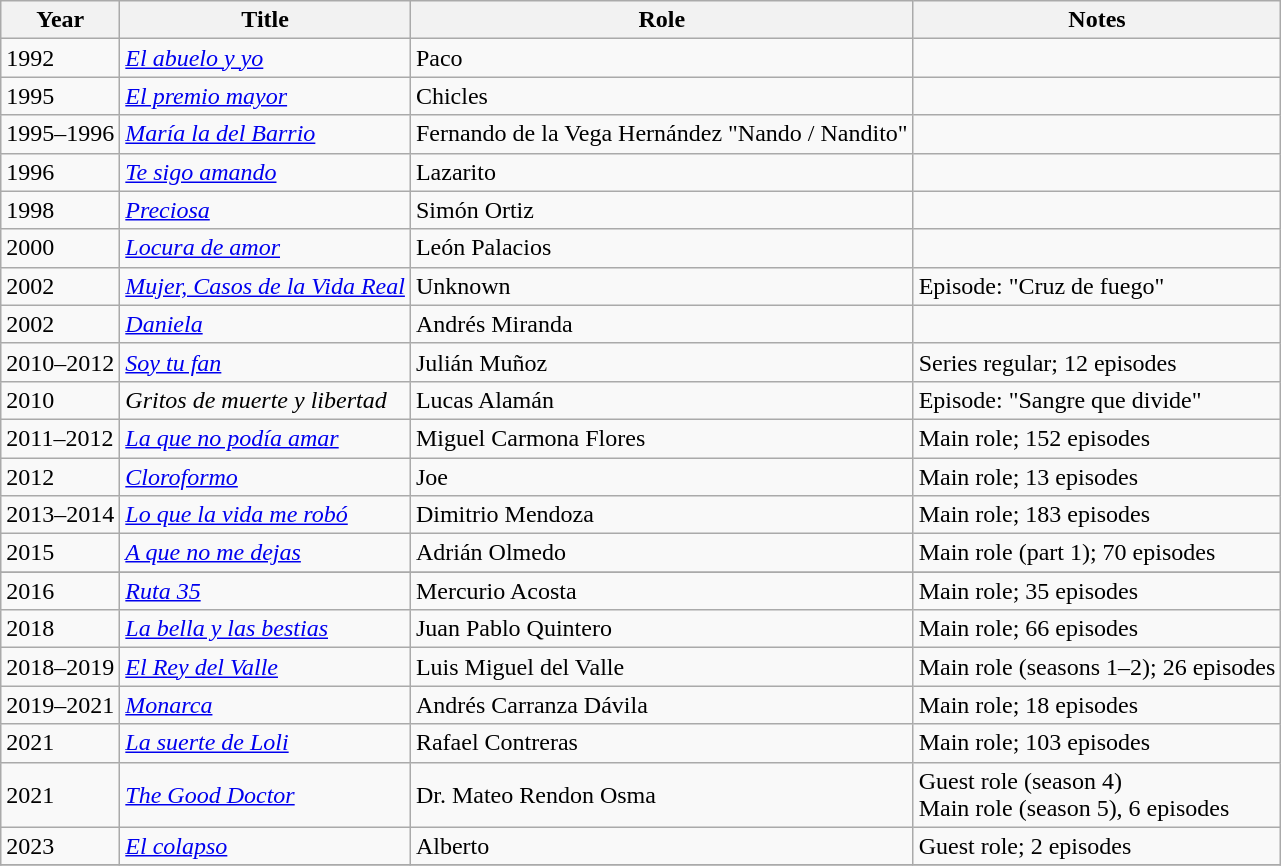<table class="wikitable sortable">
<tr>
<th>Year</th>
<th>Title</th>
<th>Role</th>
<th>Notes</th>
</tr>
<tr>
<td>1992</td>
<td><em><a href='#'>El abuelo y yo</a></em></td>
<td>Paco</td>
<td></td>
</tr>
<tr>
<td>1995</td>
<td><em><a href='#'>El premio mayor</a></em></td>
<td>Chicles</td>
<td></td>
</tr>
<tr>
<td>1995–1996</td>
<td><em><a href='#'>María la del Barrio</a></em></td>
<td>Fernando de la Vega Hernández "Nando / Nandito"</td>
<td></td>
</tr>
<tr>
<td>1996</td>
<td><em><a href='#'>Te sigo amando</a></em></td>
<td>Lazarito</td>
<td></td>
</tr>
<tr>
<td>1998</td>
<td><em><a href='#'>Preciosa</a></em></td>
<td>Simón Ortiz</td>
<td></td>
</tr>
<tr>
<td>2000</td>
<td><em><a href='#'>Locura de amor</a></em></td>
<td>León Palacios</td>
<td></td>
</tr>
<tr>
<td>2002</td>
<td><em><a href='#'>Mujer, Casos de la Vida Real</a></em></td>
<td>Unknown</td>
<td>Episode: "Cruz de fuego"</td>
</tr>
<tr>
<td>2002</td>
<td><em><a href='#'>Daniela</a></em></td>
<td>Andrés Miranda</td>
<td></td>
</tr>
<tr>
<td>2010–2012</td>
<td><em><a href='#'>Soy tu fan</a></em></td>
<td>Julián Muñoz</td>
<td>Series regular; 12 episodes</td>
</tr>
<tr>
<td>2010</td>
<td><em>Gritos de muerte y libertad</em></td>
<td>Lucas Alamán</td>
<td>Episode: "Sangre que divide"</td>
</tr>
<tr>
<td>2011–2012</td>
<td><em><a href='#'>La que no podía amar</a></em></td>
<td>Miguel Carmona Flores</td>
<td>Main role; 152 episodes</td>
</tr>
<tr>
<td>2012</td>
<td><em><a href='#'>Cloroformo</a></em></td>
<td>Joe</td>
<td>Main role; 13 episodes</td>
</tr>
<tr>
<td>2013–2014</td>
<td><em><a href='#'>Lo que la vida me robó</a></em></td>
<td>Dimitrio Mendoza</td>
<td>Main role; 183 episodes</td>
</tr>
<tr>
<td>2015</td>
<td><em><a href='#'>A que no me dejas</a></em></td>
<td>Adrián Olmedo</td>
<td>Main role (part 1); 70 episodes</td>
</tr>
<tr>
</tr>
<tr>
<td>2016</td>
<td><em><a href='#'>Ruta 35</a></em></td>
<td>Mercurio Acosta</td>
<td>Main role; 35 episodes</td>
</tr>
<tr>
<td>2018</td>
<td><em><a href='#'>La bella y las bestias</a></em></td>
<td>Juan Pablo Quintero</td>
<td>Main role; 66 episodes</td>
</tr>
<tr>
<td>2018–2019</td>
<td><em><a href='#'>El Rey del Valle</a></em></td>
<td>Luis Miguel del Valle</td>
<td>Main role (seasons 1–2); 26 episodes</td>
</tr>
<tr>
<td>2019–2021</td>
<td><em><a href='#'>Monarca</a></em></td>
<td>Andrés Carranza Dávila</td>
<td>Main role; 18 episodes</td>
</tr>
<tr>
<td>2021</td>
<td><em><a href='#'>La suerte de Loli</a></em></td>
<td>Rafael Contreras</td>
<td>Main role; 103 episodes</td>
</tr>
<tr>
<td>2021</td>
<td><em><a href='#'>The Good Doctor</a></em></td>
<td>Dr. Mateo Rendon Osma</td>
<td>Guest role (season 4)<br> Main role (season 5), 6 episodes</td>
</tr>
<tr>
<td>2023</td>
<td><em><a href='#'>El colapso</a></em></td>
<td>Alberto</td>
<td>Guest role; 2 episodes</td>
</tr>
<tr>
</tr>
</table>
